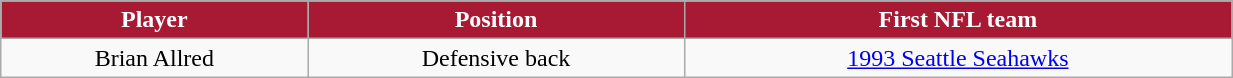<table class="wikitable" width="65%">
<tr align="center"  style="background:#A81933;color:#FFFFFF;">
<td><strong>Player</strong></td>
<td><strong>Position</strong></td>
<td><strong>First NFL team</strong></td>
</tr>
<tr align="center" bgcolor="">
<td>Brian Allred</td>
<td>Defensive back</td>
<td><a href='#'>1993 Seattle Seahawks</a></td>
</tr>
</table>
